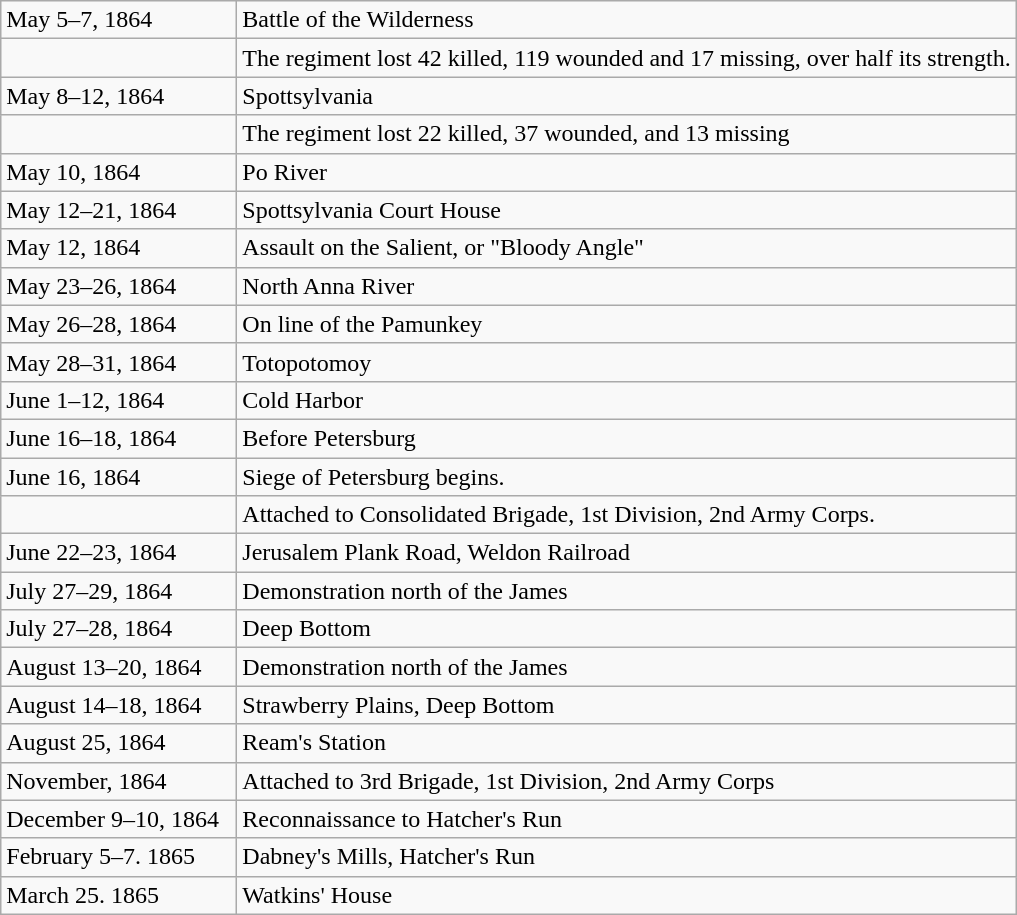<table class="wikitable">
<tr>
<td style="width: 150px;">May 5–7, 1864</td>
<td>Battle of the Wilderness</td>
</tr>
<tr>
<td></td>
<td>The regiment lost 42 killed, 119 wounded and 17 missing, over half its strength.</td>
</tr>
<tr>
<td>May 8–12, 1864</td>
<td>Spottsylvania</td>
</tr>
<tr>
<td></td>
<td>The regiment lost 22 killed, 37 wounded, and 13 missing</td>
</tr>
<tr>
<td>May 10, 1864</td>
<td>Po River</td>
</tr>
<tr>
<td>May 12–21, 1864</td>
<td>Spottsylvania Court House</td>
</tr>
<tr>
<td>May 12, 1864</td>
<td>Assault on the Salient, or "Bloody Angle"</td>
</tr>
<tr>
<td>May 23–26, 1864</td>
<td>North Anna River</td>
</tr>
<tr>
<td>May 26–28, 1864</td>
<td>On line of the Pamunkey</td>
</tr>
<tr>
<td>May 28–31, 1864</td>
<td>Totopotomoy</td>
</tr>
<tr>
<td>June 1–12, 1864</td>
<td>Cold Harbor</td>
</tr>
<tr>
<td>June 16–18, 1864</td>
<td>Before Petersburg</td>
</tr>
<tr>
<td>June 16, 1864</td>
<td>Siege of Petersburg begins.</td>
</tr>
<tr>
<td></td>
<td>Attached to Consolidated Brigade, 1st Division, 2nd Army Corps.</td>
</tr>
<tr>
<td>June 22–23, 1864</td>
<td>Jerusalem Plank Road, Weldon Railroad</td>
</tr>
<tr>
<td>July 27–29, 1864</td>
<td>Demonstration north of the James</td>
</tr>
<tr>
<td>July 27–28, 1864</td>
<td>Deep Bottom</td>
</tr>
<tr>
<td>August 13–20, 1864</td>
<td>Demonstration north of the James</td>
</tr>
<tr>
<td>August 14–18, 1864</td>
<td>Strawberry Plains, Deep Bottom</td>
</tr>
<tr>
<td>August 25, 1864</td>
<td>Ream's Station</td>
</tr>
<tr>
<td>November, 1864</td>
<td>Attached to 3rd Brigade, 1st Division, 2nd Army Corps</td>
</tr>
<tr>
<td>December 9–10, 1864</td>
<td>Reconnaissance to Hatcher's Run</td>
</tr>
<tr>
<td>February 5–7. 1865</td>
<td>Dabney's Mills, Hatcher's Run</td>
</tr>
<tr>
<td>March 25. 1865</td>
<td>Watkins' House</td>
</tr>
</table>
